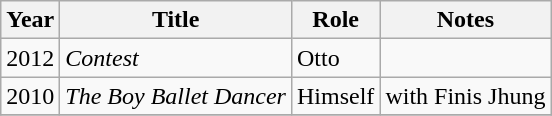<table class="wikitable">
<tr>
<th>Year</th>
<th>Title</th>
<th>Role</th>
<th>Notes</th>
</tr>
<tr>
<td>2012</td>
<td><em>Contest</em></td>
<td>Otto</td>
<td></td>
</tr>
<tr>
<td>2010</td>
<td><em>The Boy Ballet Dancer</em></td>
<td>Himself</td>
<td>with Finis Jhung</td>
</tr>
<tr>
</tr>
</table>
